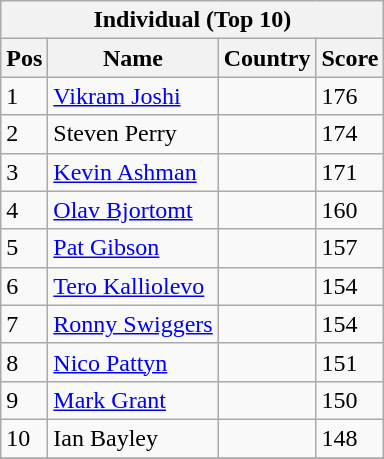<table class="wikitable">
<tr>
<th colspan="4">Individual (Top 10)</th>
</tr>
<tr>
<th>Pos</th>
<th>Name</th>
<th>Country</th>
<th>Score</th>
</tr>
<tr>
<td>1</td>
<td><a href='#'>Vikram Joshi</a></td>
<td></td>
<td>176</td>
</tr>
<tr>
<td>2</td>
<td>Steven Perry</td>
<td></td>
<td>174</td>
</tr>
<tr>
<td>3</td>
<td><a href='#'>Kevin Ashman</a></td>
<td></td>
<td>171</td>
</tr>
<tr>
<td>4</td>
<td><a href='#'>Olav Bjortomt</a></td>
<td></td>
<td>160</td>
</tr>
<tr>
<td>5</td>
<td><a href='#'>Pat Gibson</a></td>
<td></td>
<td>157</td>
</tr>
<tr>
<td>6</td>
<td><a href='#'>Tero Kalliolevo</a></td>
<td></td>
<td>154</td>
</tr>
<tr>
<td>7</td>
<td><a href='#'>Ronny Swiggers</a></td>
<td></td>
<td>154</td>
</tr>
<tr>
<td>8</td>
<td><a href='#'>Nico Pattyn</a></td>
<td></td>
<td>151</td>
</tr>
<tr>
<td>9</td>
<td><a href='#'>Mark Grant</a></td>
<td></td>
<td>150</td>
</tr>
<tr>
<td>10</td>
<td>Ian Bayley</td>
<td></td>
<td>148</td>
</tr>
<tr>
</tr>
</table>
